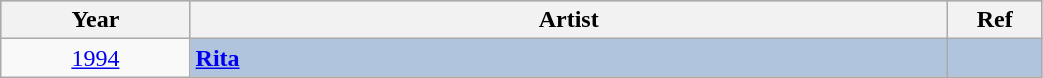<table class="wikitable" style="width:55%;">
<tr style="background:#bebebe;">
<th style="width:10%;">Year</th>
<th style="width:40%;">Artist</th>
<th style="width:5%;">Ref</th>
</tr>
<tr>
<td align="center"><a href='#'>1994</a></td>
<td style="background:#B0C4DE"><strong><a href='#'>Rita</a> </strong></td>
<td style="background:#B0C4DE" align="center"></td>
</tr>
</table>
